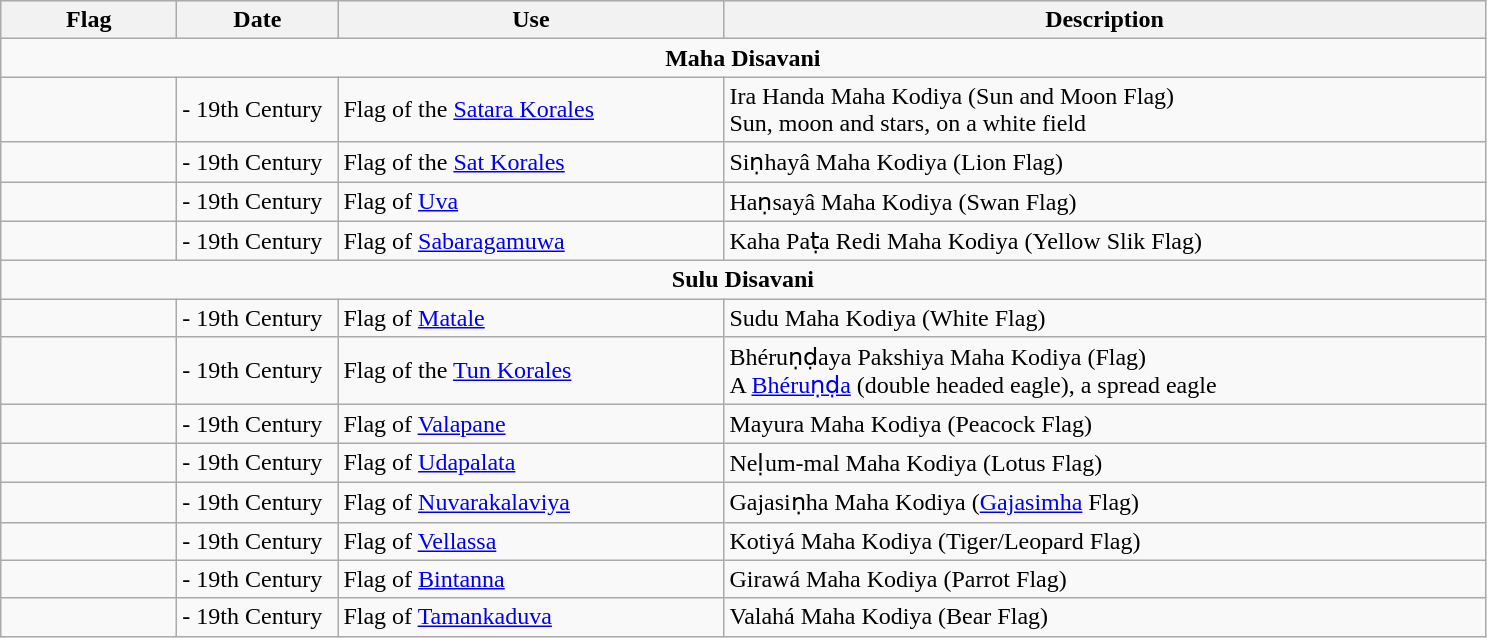<table class="wikitable">
<tr style="background:#efefef;">
<th style="width:110px;">Flag</th>
<th style="width:100px;">Date</th>
<th style="width:250px;">Use</th>
<th style="width:500px;">Description</th>
</tr>
<tr>
<td colspan=4 align=center><strong>Maha Disavani</strong></td>
</tr>
<tr>
<td></td>
<td>- 19th Century</td>
<td>Flag of the <a href='#'>Satara Korales</a></td>
<td>Ira Handa Maha Kodiya (Sun and Moon Flag)<br>Sun, moon and stars, on a white field</td>
</tr>
<tr>
<td></td>
<td>- 19th Century</td>
<td>Flag of the <a href='#'>Sat Korales</a></td>
<td>Siṇhayâ Maha Kodiya (Lion Flag)</td>
</tr>
<tr>
<td></td>
<td>- 19th Century</td>
<td>Flag of <a href='#'>Uva</a></td>
<td>Haṇsayâ Maha Kodiya (Swan Flag)</td>
</tr>
<tr>
<td></td>
<td>- 19th Century</td>
<td>Flag of <a href='#'>Sabaragamuwa</a></td>
<td>Kaha Paṭa Redi Maha Kodiya (Yellow Slik Flag)</td>
</tr>
<tr>
<td colspan=4 align=center><strong>Sulu Disavani</strong></td>
</tr>
<tr>
<td></td>
<td>- 19th Century</td>
<td>Flag of <a href='#'>Matale</a></td>
<td>Sudu Maha Kodiya (White Flag)</td>
</tr>
<tr>
<td></td>
<td>- 19th Century</td>
<td>Flag of the <a href='#'>Tun Korales</a></td>
<td>Bhéruṇḍaya Pakshiya Maha Kodiya (Flag)<br>A <a href='#'>Bhéruṇḍa</a> (double headed eagle), a spread eagle</td>
</tr>
<tr>
<td></td>
<td>- 19th Century</td>
<td>Flag of <a href='#'>Valapane</a></td>
<td>Mayura Maha Kodiya (Peacock Flag)</td>
</tr>
<tr>
<td></td>
<td>- 19th Century</td>
<td>Flag of <a href='#'>Udapalata</a></td>
<td>Neḷum-mal Maha Kodiya (Lotus Flag)</td>
</tr>
<tr>
<td></td>
<td>- 19th Century</td>
<td>Flag of <a href='#'>Nuvarakalaviya</a></td>
<td>Gajasiṇha Maha Kodiya (<a href='#'>Gajasimha</a> Flag)</td>
</tr>
<tr>
<td></td>
<td>- 19th Century</td>
<td>Flag of <a href='#'>Vellassa</a></td>
<td>Kotiyá Maha Kodiya (Tiger/Leopard Flag)</td>
</tr>
<tr>
<td></td>
<td>- 19th Century</td>
<td>Flag of <a href='#'>Bintanna</a></td>
<td>Girawá Maha Kodiya (Parrot Flag)</td>
</tr>
<tr>
<td></td>
<td>- 19th Century</td>
<td>Flag of <a href='#'>Tamankaduva</a></td>
<td>Valahá Maha Kodiya (Bear Flag)</td>
</tr>
</table>
